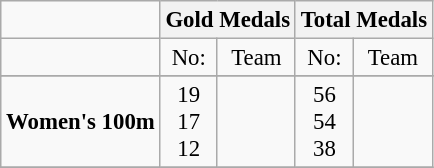<table class="wikitable" style="text-align: center; font-size:95%;">
<tr>
<td></td>
<th colspan=2>Gold Medals</th>
<th colspan=2>Total Medals</th>
</tr>
<tr>
<td></td>
<td>No:</td>
<td>Team</td>
<td>No:</td>
<td>Team</td>
</tr>
<tr>
</tr>
<tr>
<td><strong>Women's 100m</strong></td>
<td>19 <br> 17 <br> 12</td>
<td align="left"> <br>  <br> </td>
<td>56 <br> 54 <br> 38</td>
<td align="left"> <br>  <br> </td>
</tr>
<tr>
</tr>
</table>
